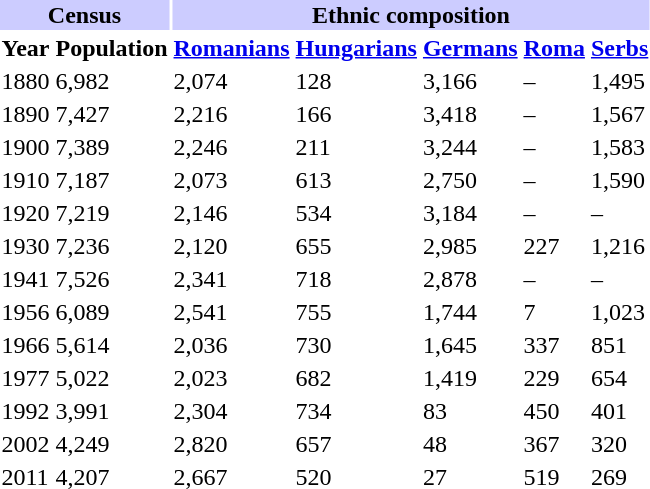<table class="toccolours">
<tr>
<th align="center" colspan="2" style="background:#ccccff;">Census</th>
<th align="center" colspan="5" style="background:#ccccff;">Ethnic composition</th>
</tr>
<tr>
<th>Year</th>
<th>Population</th>
<th><a href='#'>Romanians</a></th>
<th><a href='#'>Hungarians</a></th>
<th><a href='#'>Germans</a></th>
<th><a href='#'>Roma</a></th>
<th><a href='#'>Serbs</a></th>
</tr>
<tr>
<td>1880</td>
<td>6,982</td>
<td>2,074</td>
<td>128</td>
<td>3,166</td>
<td>–</td>
<td>1,495</td>
</tr>
<tr>
<td>1890</td>
<td>7,427</td>
<td>2,216</td>
<td>166</td>
<td>3,418</td>
<td>–</td>
<td>1,567</td>
</tr>
<tr>
<td>1900</td>
<td>7,389</td>
<td>2,246</td>
<td>211</td>
<td>3,244</td>
<td>–</td>
<td>1,583</td>
</tr>
<tr>
<td>1910</td>
<td>7,187</td>
<td>2,073</td>
<td>613</td>
<td>2,750</td>
<td>–</td>
<td>1,590</td>
</tr>
<tr>
<td>1920</td>
<td>7,219</td>
<td>2,146</td>
<td>534</td>
<td>3,184</td>
<td>–</td>
<td>–</td>
</tr>
<tr>
<td>1930</td>
<td>7,236</td>
<td>2,120</td>
<td>655</td>
<td>2,985</td>
<td>227</td>
<td>1,216</td>
</tr>
<tr>
<td>1941</td>
<td>7,526</td>
<td>2,341</td>
<td>718</td>
<td>2,878</td>
<td>–</td>
<td>–</td>
</tr>
<tr>
<td>1956</td>
<td>6,089</td>
<td>2,541</td>
<td>755</td>
<td>1,744</td>
<td>7</td>
<td>1,023</td>
</tr>
<tr>
<td>1966</td>
<td>5,614</td>
<td>2,036</td>
<td>730</td>
<td>1,645</td>
<td>337</td>
<td>851</td>
</tr>
<tr>
<td>1977</td>
<td>5,022</td>
<td>2,023</td>
<td>682</td>
<td>1,419</td>
<td>229</td>
<td>654</td>
</tr>
<tr>
<td>1992</td>
<td>3,991</td>
<td>2,304</td>
<td>734</td>
<td>83</td>
<td>450</td>
<td>401</td>
</tr>
<tr>
<td>2002</td>
<td>4,249</td>
<td>2,820</td>
<td>657</td>
<td>48</td>
<td>367</td>
<td>320</td>
</tr>
<tr>
<td>2011</td>
<td>4,207</td>
<td>2,667</td>
<td>520</td>
<td>27</td>
<td>519</td>
<td>269</td>
</tr>
</table>
